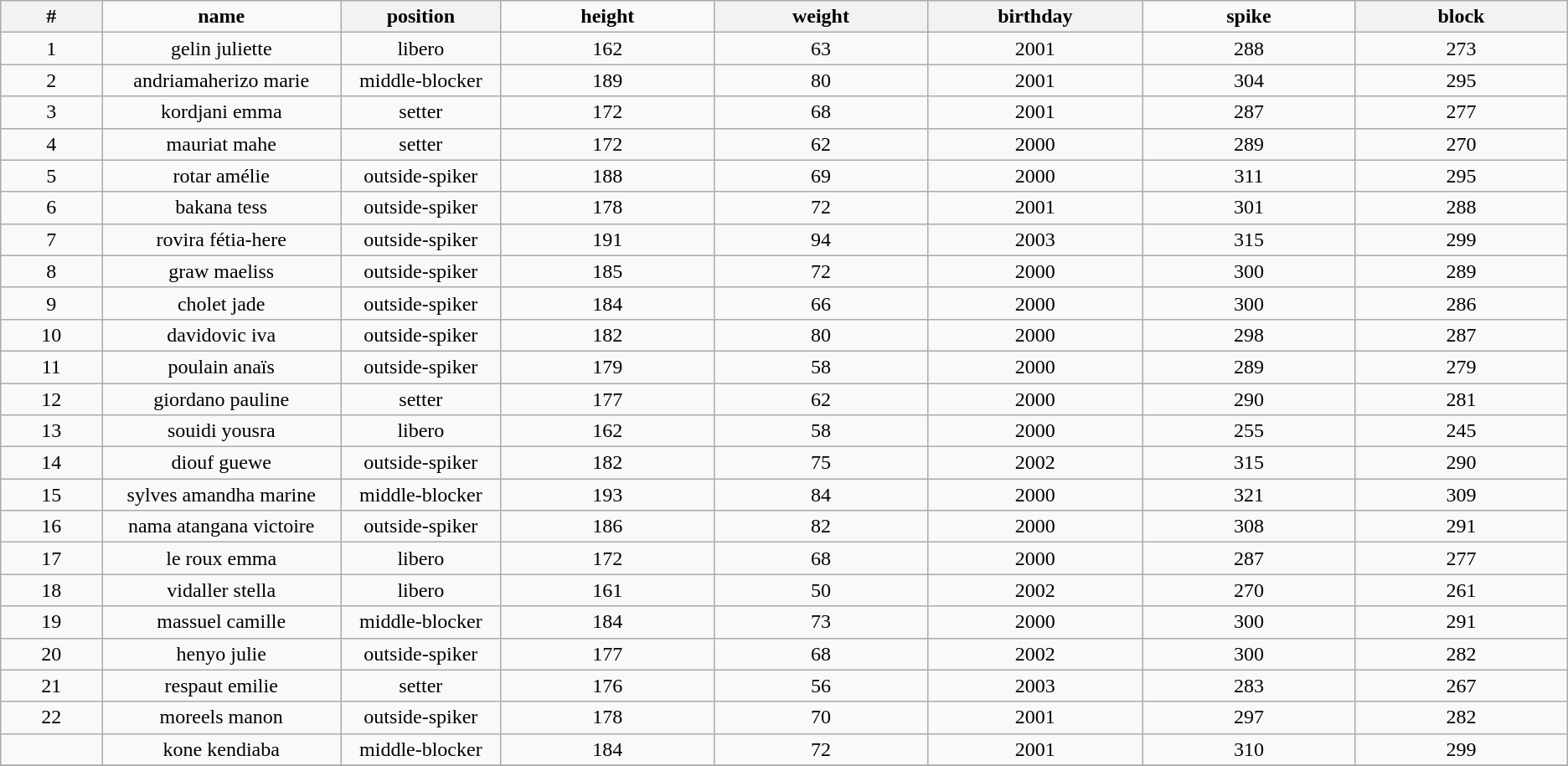<table Class="wikitable sortable" style="text-align:center;">
<tr>
<th Style="width:5em">#</th>
<td style="width:12em"><strong>name</strong></td>
<th Style="width:8em"><strong>position</strong></th>
<td style="width:11em"><strong>height</strong></td>
<th Style="width:11em"><strong>weight</strong></th>
<th Style="width:11em"><strong>birthday</strong></th>
<td style="width:11em"><strong>spike</strong></td>
<th Style="width:11em"><strong>block</strong></th>
</tr>
<tr>
<td>1</td>
<td>gelin juliette</td>
<td>libero</td>
<td>162</td>
<td>63</td>
<td>2001</td>
<td>288</td>
<td>273</td>
</tr>
<tr>
<td>2</td>
<td>andriamaherizo marie</td>
<td>middle-blocker</td>
<td>189</td>
<td>80</td>
<td>2001</td>
<td>304</td>
<td>295</td>
</tr>
<tr>
<td>3</td>
<td>kordjani emma</td>
<td>setter</td>
<td>172</td>
<td>68</td>
<td>2001</td>
<td>287</td>
<td>277</td>
</tr>
<tr>
<td>4</td>
<td>mauriat mahe</td>
<td>setter</td>
<td>172</td>
<td>62</td>
<td>2000</td>
<td>289</td>
<td>270</td>
</tr>
<tr>
<td>5</td>
<td>rotar amélie</td>
<td>outside-spiker</td>
<td>188</td>
<td>69</td>
<td>2000</td>
<td>311</td>
<td>295</td>
</tr>
<tr>
<td>6</td>
<td>bakana tess</td>
<td>outside-spiker</td>
<td>178</td>
<td>72</td>
<td>2001</td>
<td>301</td>
<td>288</td>
</tr>
<tr>
<td>7</td>
<td>rovira fétia-here</td>
<td>outside-spiker</td>
<td>191</td>
<td>94</td>
<td>2003</td>
<td>315</td>
<td>299</td>
</tr>
<tr>
<td>8</td>
<td>graw maeliss</td>
<td>outside-spiker</td>
<td>185</td>
<td>72</td>
<td>2000</td>
<td>300</td>
<td>289</td>
</tr>
<tr>
<td>9</td>
<td>cholet jade</td>
<td>outside-spiker</td>
<td>184</td>
<td>66</td>
<td>2000</td>
<td>300</td>
<td>286</td>
</tr>
<tr>
<td>10</td>
<td>davidovic iva</td>
<td>outside-spiker</td>
<td>182</td>
<td>80</td>
<td>2000</td>
<td>298</td>
<td>287</td>
</tr>
<tr>
<td>11</td>
<td>poulain anaïs</td>
<td>outside-spiker</td>
<td>179</td>
<td>58</td>
<td>2000</td>
<td>289</td>
<td>279</td>
</tr>
<tr>
<td>12</td>
<td>giordano pauline</td>
<td>setter</td>
<td>177</td>
<td>62</td>
<td>2000</td>
<td>290</td>
<td>281</td>
</tr>
<tr>
<td>13</td>
<td>souidi yousra</td>
<td>libero</td>
<td>162</td>
<td>58</td>
<td>2000</td>
<td>255</td>
<td>245</td>
</tr>
<tr>
<td>14</td>
<td>diouf guewe</td>
<td>outside-spiker</td>
<td>182</td>
<td>75</td>
<td>2002</td>
<td>315</td>
<td>290</td>
</tr>
<tr>
<td>15</td>
<td>sylves amandha marine</td>
<td>middle-blocker</td>
<td>193</td>
<td>84</td>
<td>2000</td>
<td>321</td>
<td>309</td>
</tr>
<tr>
<td>16</td>
<td>nama atangana victoire</td>
<td>outside-spiker</td>
<td>186</td>
<td>82</td>
<td>2000</td>
<td>308</td>
<td>291</td>
</tr>
<tr>
<td>17</td>
<td>le roux emma</td>
<td>libero</td>
<td>172</td>
<td>68</td>
<td>2000</td>
<td>287</td>
<td>277</td>
</tr>
<tr>
<td>18</td>
<td>vidaller stella</td>
<td>libero</td>
<td>161</td>
<td>50</td>
<td>2002</td>
<td>270</td>
<td>261</td>
</tr>
<tr>
<td>19</td>
<td>massuel camille</td>
<td>middle-blocker</td>
<td>184</td>
<td>73</td>
<td>2000</td>
<td>300</td>
<td>291</td>
</tr>
<tr>
<td>20</td>
<td>henyo julie</td>
<td>outside-spiker</td>
<td>177</td>
<td>68</td>
<td>2002</td>
<td>300</td>
<td>282</td>
</tr>
<tr>
<td>21</td>
<td>respaut emilie</td>
<td>setter</td>
<td>176</td>
<td>56</td>
<td>2003</td>
<td>283</td>
<td>267</td>
</tr>
<tr>
<td>22</td>
<td>moreels manon</td>
<td>outside-spiker</td>
<td>178</td>
<td>70</td>
<td>2001</td>
<td>297</td>
<td>282</td>
</tr>
<tr>
<td></td>
<td>kone kendiaba</td>
<td>middle-blocker</td>
<td>184</td>
<td>72</td>
<td>2001</td>
<td>310</td>
<td>299</td>
</tr>
<tr>
</tr>
</table>
